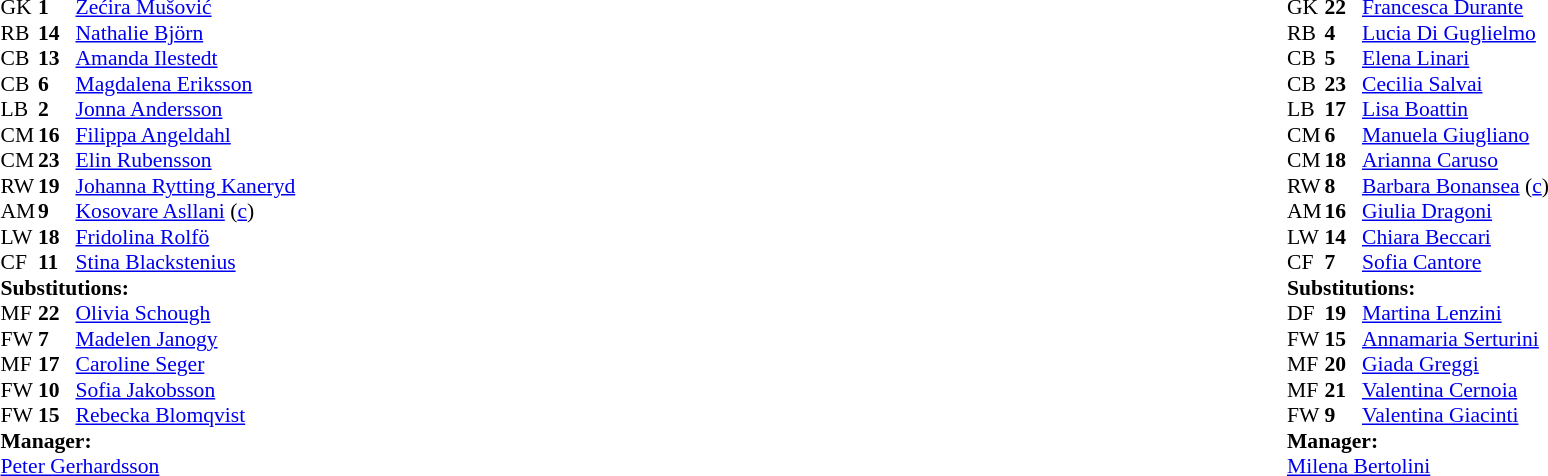<table width="100%">
<tr>
<td valign="top" width="40%"><br><table style="font-size:90%" cellspacing="0" cellpadding="0">
<tr>
<th width=25></th>
<th width=25></th>
</tr>
<tr>
<td>GK</td>
<td><strong>1</strong></td>
<td><a href='#'>Zećira Mušović</a></td>
</tr>
<tr>
<td>RB</td>
<td><strong>14</strong></td>
<td><a href='#'>Nathalie Björn</a></td>
</tr>
<tr>
<td>CB</td>
<td><strong>13</strong></td>
<td><a href='#'>Amanda Ilestedt</a></td>
</tr>
<tr>
<td>CB</td>
<td><strong>6</strong></td>
<td><a href='#'>Magdalena Eriksson</a></td>
</tr>
<tr>
<td>LB</td>
<td><strong>2</strong></td>
<td><a href='#'>Jonna Andersson</a></td>
</tr>
<tr>
<td>CM</td>
<td><strong>16</strong></td>
<td><a href='#'>Filippa Angeldahl</a></td>
</tr>
<tr>
<td>CM</td>
<td><strong>23</strong></td>
<td><a href='#'>Elin Rubensson</a></td>
<td></td>
<td></td>
</tr>
<tr>
<td>RW</td>
<td><strong>19</strong></td>
<td><a href='#'>Johanna Rytting Kaneryd</a></td>
<td></td>
<td></td>
</tr>
<tr>
<td>AM</td>
<td><strong>9</strong></td>
<td><a href='#'>Kosovare Asllani</a> (<a href='#'>c</a>)</td>
<td></td>
<td></td>
</tr>
<tr>
<td>LW</td>
<td><strong>18</strong></td>
<td><a href='#'>Fridolina Rolfö</a></td>
<td></td>
<td></td>
</tr>
<tr>
<td>CF</td>
<td><strong>11</strong></td>
<td><a href='#'>Stina Blackstenius</a></td>
<td></td>
<td></td>
</tr>
<tr>
<td colspan=3><strong>Substitutions:</strong></td>
</tr>
<tr>
<td>MF</td>
<td><strong>22</strong></td>
<td><a href='#'>Olivia Schough</a></td>
<td></td>
<td></td>
</tr>
<tr>
<td>FW</td>
<td><strong>7</strong></td>
<td><a href='#'>Madelen Janogy</a></td>
<td></td>
<td></td>
</tr>
<tr>
<td>MF</td>
<td><strong>17</strong></td>
<td><a href='#'>Caroline Seger</a></td>
<td></td>
<td></td>
</tr>
<tr>
<td>FW</td>
<td><strong>10</strong></td>
<td><a href='#'>Sofia Jakobsson</a></td>
<td></td>
<td></td>
</tr>
<tr>
<td>FW</td>
<td><strong>15</strong></td>
<td><a href='#'>Rebecka Blomqvist</a></td>
<td></td>
<td></td>
</tr>
<tr>
<td colspan=3><strong>Manager:</strong></td>
</tr>
<tr>
<td colspan=3><a href='#'>Peter Gerhardsson</a></td>
</tr>
</table>
</td>
<td valign="top"></td>
<td valign="top" width="50%"ft><br><table style="font-size:90%; margin:auto" cellspacing="0" cellpadding="0">
<tr>
<th width=25></th>
<th width=25></th>
</tr>
<tr>
<td>GK</td>
<td><strong>22</strong></td>
<td><a href='#'>Francesca Durante</a></td>
</tr>
<tr>
<td>RB</td>
<td><strong>4</strong></td>
<td><a href='#'>Lucia Di Guglielmo</a></td>
<td></td>
<td></td>
</tr>
<tr>
<td>CB</td>
<td><strong>5</strong></td>
<td><a href='#'>Elena Linari</a></td>
</tr>
<tr>
<td>CB</td>
<td><strong>23</strong></td>
<td><a href='#'>Cecilia Salvai</a></td>
</tr>
<tr>
<td>LB</td>
<td><strong>17</strong></td>
<td><a href='#'>Lisa Boattin</a></td>
</tr>
<tr>
<td>CM</td>
<td><strong>6</strong></td>
<td><a href='#'>Manuela Giugliano</a></td>
</tr>
<tr>
<td>CM</td>
<td><strong>18</strong></td>
<td><a href='#'>Arianna Caruso</a></td>
<td></td>
<td></td>
</tr>
<tr>
<td>RW</td>
<td><strong>8</strong></td>
<td><a href='#'>Barbara Bonansea</a> (<a href='#'>c</a>)</td>
<td></td>
<td></td>
</tr>
<tr>
<td>AM</td>
<td><strong>16</strong></td>
<td><a href='#'>Giulia Dragoni</a></td>
<td></td>
<td></td>
</tr>
<tr>
<td>LW</td>
<td><strong>14</strong></td>
<td><a href='#'>Chiara Beccari</a></td>
<td></td>
<td></td>
</tr>
<tr>
<td>CF</td>
<td><strong>7</strong></td>
<td><a href='#'>Sofia Cantore</a></td>
</tr>
<tr>
<td colspan=3><strong>Substitutions:</strong></td>
</tr>
<tr>
<td>DF</td>
<td><strong>19</strong></td>
<td><a href='#'>Martina Lenzini</a></td>
<td></td>
<td></td>
</tr>
<tr>
<td>FW</td>
<td><strong>15</strong></td>
<td><a href='#'>Annamaria Serturini</a></td>
<td></td>
<td></td>
</tr>
<tr>
<td>MF</td>
<td><strong>20</strong></td>
<td><a href='#'>Giada Greggi</a></td>
<td></td>
<td></td>
</tr>
<tr>
<td>MF</td>
<td><strong>21</strong></td>
<td><a href='#'>Valentina Cernoia</a></td>
<td></td>
<td></td>
</tr>
<tr>
<td>FW</td>
<td><strong>9</strong></td>
<td><a href='#'>Valentina Giacinti</a></td>
<td></td>
<td></td>
</tr>
<tr>
<td colspan=3><strong>Manager:</strong></td>
</tr>
<tr>
<td colspan=3><a href='#'>Milena Bertolini</a></td>
</tr>
</table>
</td>
</tr>
</table>
